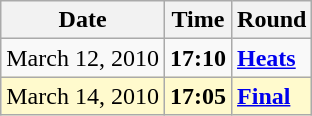<table class="wikitable">
<tr>
<th>Date</th>
<th>Time</th>
<th>Round</th>
</tr>
<tr>
<td>March 12, 2010</td>
<td><strong>17:10</strong></td>
<td><strong><a href='#'>Heats</a></strong></td>
</tr>
<tr style=background:lemonchiffon>
<td>March 14, 2010</td>
<td><strong>17:05</strong></td>
<td><strong><a href='#'>Final</a></strong></td>
</tr>
</table>
